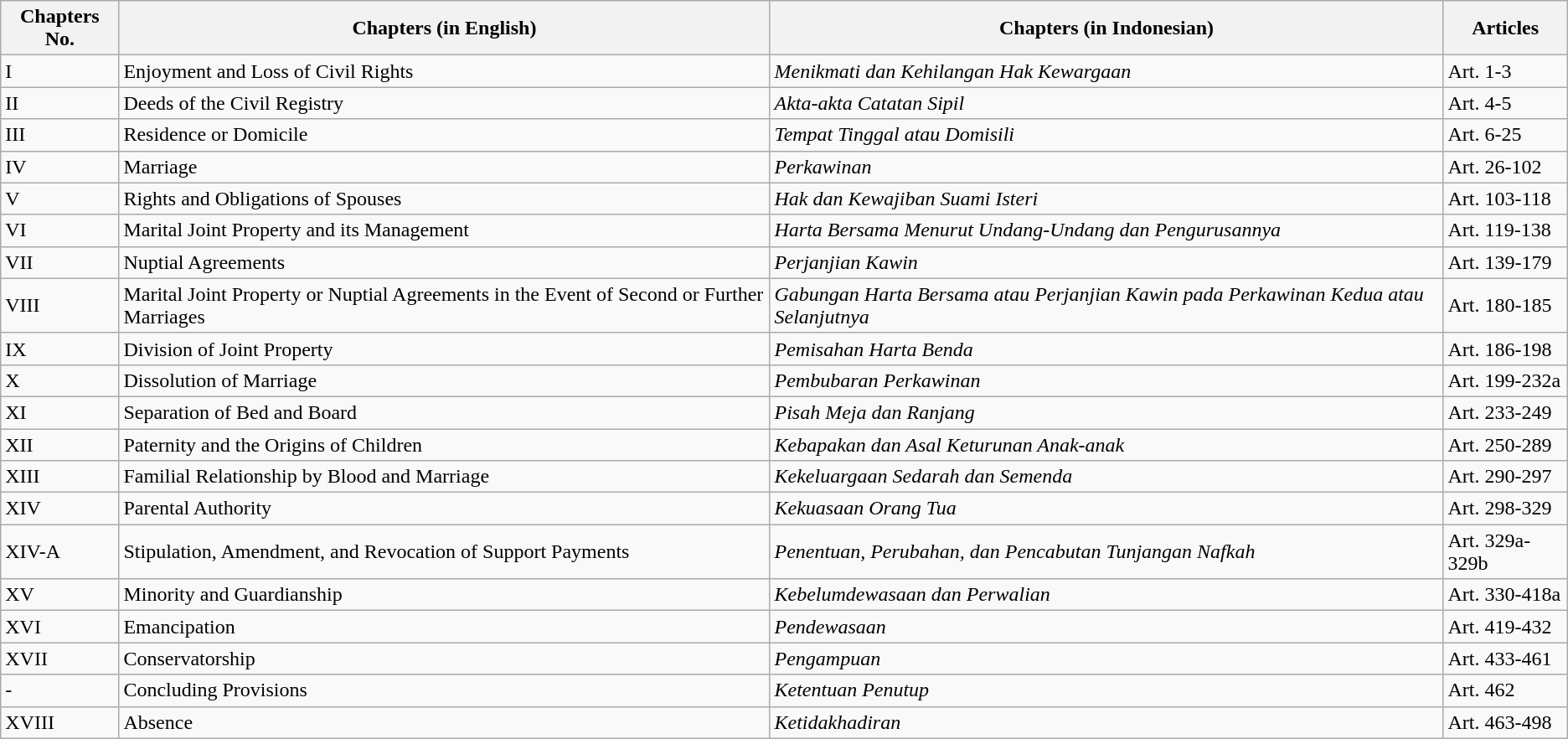<table class="wikitable">
<tr>
<th>Chapters No.</th>
<th>Chapters (in English)</th>
<th>Chapters (in Indonesian)</th>
<th>Articles</th>
</tr>
<tr>
<td>I</td>
<td>Enjoyment and Loss of Civil Rights</td>
<td><em>Menikmati dan Kehilangan Hak Kewargaan</em></td>
<td>Art. 1-3</td>
</tr>
<tr>
<td>II</td>
<td>Deeds of the Civil Registry</td>
<td><em>Akta-akta Catatan Sipil</em></td>
<td>Art. 4-5</td>
</tr>
<tr>
<td>III</td>
<td>Residence or Domicile</td>
<td><em>Tempat Tinggal atau Domisili</em></td>
<td>Art. 6-25</td>
</tr>
<tr>
<td>IV</td>
<td>Marriage</td>
<td><em>Perkawinan</em></td>
<td>Art. 26-102</td>
</tr>
<tr>
<td>V</td>
<td>Rights and Obligations of Spouses</td>
<td><em>Hak dan Kewajiban Suami Isteri</em></td>
<td>Art. 103-118</td>
</tr>
<tr>
<td>VI</td>
<td>Marital Joint Property and its Management</td>
<td><em>Harta Bersama Menurut Undang-Undang dan Pengurusannya</em></td>
<td>Art. 119-138</td>
</tr>
<tr>
<td>VII</td>
<td>Nuptial Agreements</td>
<td><em>Perjanjian Kawin</em></td>
<td>Art. 139-179</td>
</tr>
<tr>
<td>VIII</td>
<td>Marital Joint Property or Nuptial Agreements in the Event of Second or Further Marriages</td>
<td><em>Gabungan Harta Bersama atau Perjanjian Kawin pada Perkawinan Kedua atau Selanjutnya</em></td>
<td>Art. 180-185</td>
</tr>
<tr>
<td>IX</td>
<td>Division of Joint Property</td>
<td><em>Pemisahan Harta Benda</em></td>
<td>Art. 186-198</td>
</tr>
<tr>
<td>X</td>
<td>Dissolution of Marriage</td>
<td><em>Pembubaran Perkawinan</em></td>
<td>Art. 199-232a</td>
</tr>
<tr>
<td>XI</td>
<td>Separation of Bed and Board</td>
<td><em>Pisah Meja dan Ranjang</em></td>
<td>Art. 233-249</td>
</tr>
<tr>
<td>XII</td>
<td>Paternity and the Origins of Children</td>
<td><em>Kebapakan dan Asal Keturunan Anak-anak</em></td>
<td>Art. 250-289</td>
</tr>
<tr>
<td>XIII</td>
<td>Familial Relationship by Blood and Marriage</td>
<td><em>Kekeluargaan Sedarah dan Semenda</em></td>
<td>Art. 290-297</td>
</tr>
<tr>
<td>XIV</td>
<td>Parental Authority</td>
<td><em>Kekuasaan Orang Tua</em></td>
<td>Art. 298-329</td>
</tr>
<tr>
<td>XIV-A</td>
<td>Stipulation, Amendment, and Revocation of Support Payments</td>
<td><em>Penentuan, Perubahan, dan Pencabutan Tunjangan Nafkah</em></td>
<td>Art. 329a-329b</td>
</tr>
<tr>
<td>XV</td>
<td>Minority and Guardianship</td>
<td><em>Kebelumdewasaan dan Perwalian</em></td>
<td>Art. 330-418a</td>
</tr>
<tr>
<td>XVI</td>
<td>Emancipation</td>
<td><em>Pendewasaan</em></td>
<td>Art. 419-432</td>
</tr>
<tr>
<td>XVII</td>
<td>Conservatorship</td>
<td><em>Pengampuan</em></td>
<td>Art. 433-461</td>
</tr>
<tr>
<td>-</td>
<td>Concluding Provisions</td>
<td><em>Ketentuan Penutup</em></td>
<td>Art. 462</td>
</tr>
<tr>
<td>XVIII</td>
<td>Absence</td>
<td><em>Ketidakhadiran</em></td>
<td>Art. 463-498</td>
</tr>
</table>
